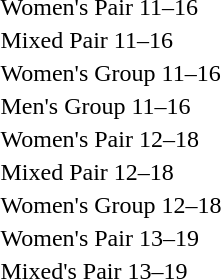<table>
<tr>
<td>Women's Pair 11–16</td>
<td></td>
<td></td>
<td></td>
</tr>
<tr>
<td>Mixed Pair 11–16</td>
<td></td>
<td></td>
<td></td>
</tr>
<tr>
<td>Women's Group 11–16</td>
<td></td>
<td></td>
<td></td>
</tr>
<tr>
<td>Men's Group 11–16</td>
<td></td>
<td></td>
<td></td>
</tr>
<tr>
<td>Women's Pair 12–18</td>
<td></td>
<td></td>
<td></td>
</tr>
<tr>
<td>Mixed Pair 12–18</td>
<td></td>
<td></td>
<td></td>
</tr>
<tr>
<td>Women's Group 12–18</td>
<td></td>
<td></td>
<td></td>
</tr>
<tr>
<td>Women's Pair 13–19</td>
<td></td>
<td></td>
<td></td>
</tr>
<tr>
<td>Mixed's Pair 13–19</td>
<td></td>
<td></td>
<td></td>
</tr>
</table>
